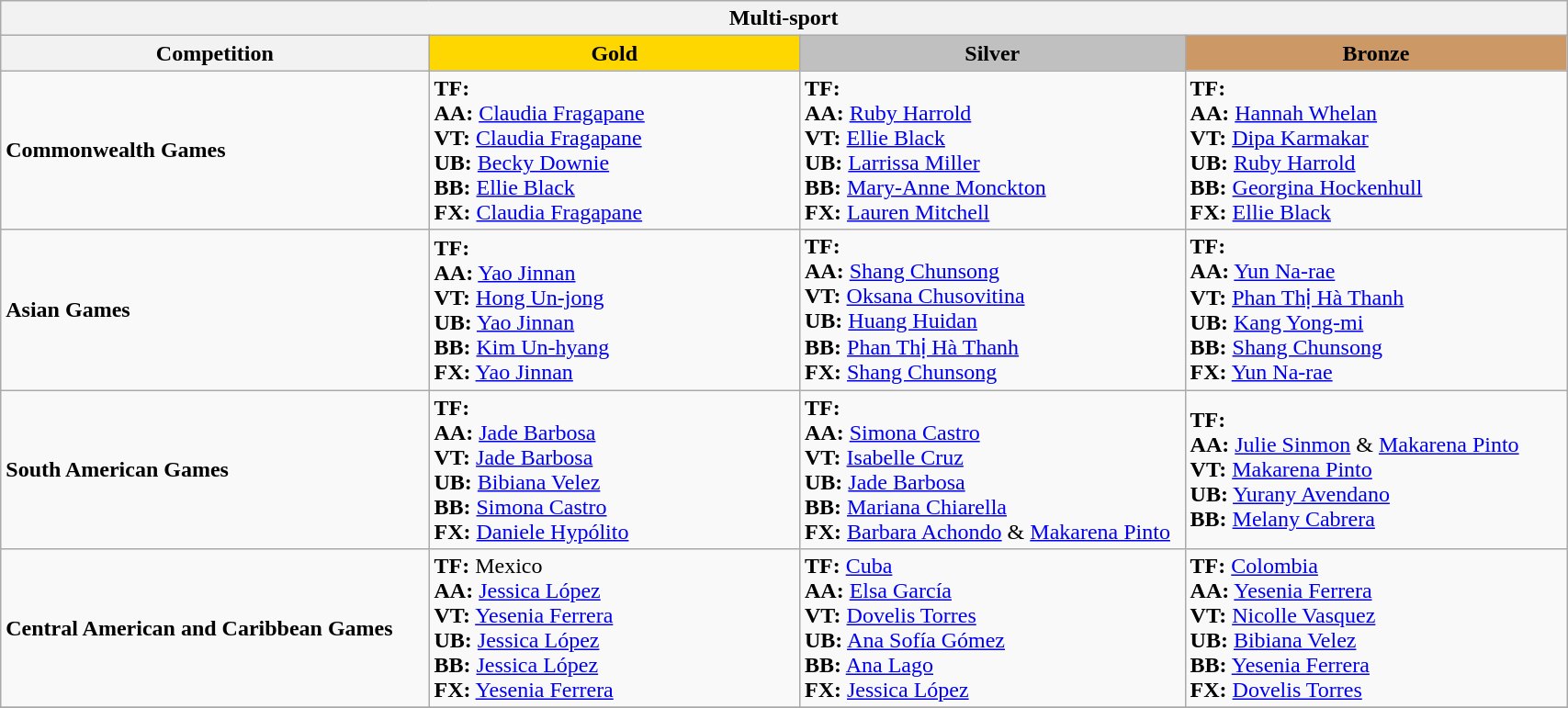<table class="wikitable" style="width:90%;">
<tr>
<th colspan=4>Multi-sport</th>
</tr>
<tr>
<th style="text-align:center; width:5%;">Competition</th>
<td style="text-align:center; width:5%; background:gold;"><strong>Gold</strong></td>
<td style="text-align:center; width:5%; background:silver;"><strong>Silver</strong></td>
<td style="text-align:center; width:5%; background:#c96;"><strong>Bronze</strong></td>
</tr>
<tr>
<td><strong>Commonwealth Games</strong></td>
<td><strong>TF:</strong>  <br> <strong>AA:</strong>  <a href='#'>Claudia Fragapane</a> <br> <strong>VT:</strong>  <a href='#'>Claudia Fragapane</a> <br> <strong>UB:</strong>  <a href='#'>Becky Downie</a> <br> <strong>BB:</strong>  <a href='#'>Ellie Black</a> <br> <strong>FX:</strong>  <a href='#'>Claudia Fragapane</a></td>
<td><strong>TF:</strong>  <br> <strong>AA:</strong>  <a href='#'>Ruby Harrold</a> <br> <strong>VT:</strong>  <a href='#'>Ellie Black</a> <br> <strong>UB:</strong>  <a href='#'>Larrissa Miller</a> <br> <strong>BB:</strong>  <a href='#'>Mary-Anne Monckton</a> <br> <strong>FX:</strong>  <a href='#'>Lauren Mitchell</a></td>
<td><strong>TF:</strong>  <br> <strong>AA:</strong>  <a href='#'>Hannah Whelan</a> <br> <strong>VT:</strong>  <a href='#'>Dipa Karmakar</a> <br> <strong>UB:</strong>  <a href='#'>Ruby Harrold</a> <br> <strong>BB:</strong>  <a href='#'>Georgina Hockenhull</a> <br> <strong>FX:</strong>  <a href='#'>Ellie Black</a></td>
</tr>
<tr>
<td><strong>Asian Games</strong></td>
<td><strong>TF:</strong>  <br> <strong>AA:</strong>  <a href='#'>Yao Jinnan</a> <br> <strong>VT:</strong>  <a href='#'>Hong Un-jong</a> <br> <strong>UB:</strong>  <a href='#'>Yao Jinnan</a> <br> <strong>BB:</strong>  <a href='#'>Kim Un-hyang</a> <br> <strong>FX:</strong>  <a href='#'>Yao Jinnan</a></td>
<td><strong>TF:</strong>  <br> <strong>AA:</strong>  <a href='#'>Shang Chunsong</a> <br> <strong>VT:</strong>  <a href='#'>Oksana Chusovitina</a> <br> <strong>UB:</strong>  <a href='#'>Huang Huidan</a> <br> <strong>BB:</strong>  <a href='#'>Phan Thị Hà Thanh</a> <br> <strong>FX:</strong>  <a href='#'>Shang Chunsong</a></td>
<td><strong>TF:</strong>  <br> <strong>AA:</strong>  <a href='#'>Yun Na-rae</a> <br> <strong>VT:</strong>  <a href='#'>Phan Thị Hà Thanh</a> <br> <strong>UB:</strong>  <a href='#'>Kang Yong-mi</a> <br> <strong>BB:</strong>  <a href='#'>Shang Chunsong</a> <br> <strong>FX:</strong>  <a href='#'>Yun Na-rae</a></td>
</tr>
<tr>
<td><strong>South American Games</strong></td>
<td><strong>TF:</strong>   <br> <strong>AA:</strong>  <a href='#'>Jade Barbosa</a>   <br> <strong>VT:</strong>  <a href='#'>Jade Barbosa</a>  <br> <strong>UB:</strong>  <a href='#'>Bibiana Velez</a>  <br> <strong>BB:</strong>  <a href='#'>Simona Castro</a>  <br> <strong>FX:</strong>  <a href='#'>Daniele Hypólito</a></td>
<td><strong>TF:</strong>  <br> <strong>AA:</strong>  <a href='#'>Simona Castro</a>   <br> <strong>VT:</strong>  <a href='#'>Isabelle Cruz</a>  <br> <strong>UB:</strong>  <a href='#'>Jade Barbosa</a>  <br> <strong>BB:</strong>  <a href='#'>Mariana Chiarella</a>  <br> <strong>FX:</strong>  <a href='#'>Barbara Achondo</a> &  <a href='#'>Makarena Pinto</a></td>
<td><strong>TF:</strong>  <br> <strong>AA:</strong>  <a href='#'>Julie Sinmon</a> &  <a href='#'>Makarena Pinto</a>   <br> <strong>VT:</strong>  <a href='#'>Makarena Pinto</a>  <br> <strong>UB:</strong>  <a href='#'>Yurany Avendano</a>  <br> <strong>BB:</strong>  <a href='#'>Melany Cabrera</a></td>
</tr>
<tr>
<td><strong>Central American and Caribbean Games</strong></td>
<td><strong>TF:</strong>  Mexico <br> <strong>AA:</strong>  <a href='#'>Jessica López</a> <br> <strong>VT:</strong>  <a href='#'>Yesenia Ferrera</a> <br> <strong>UB:</strong>  <a href='#'>Jessica López</a> <br> <strong>BB:</strong>  <a href='#'>Jessica López</a> <br> <strong>FX:</strong>  <a href='#'>Yesenia Ferrera</a></td>
<td><strong>TF:</strong>  <a href='#'>Cuba</a> <br> <strong>AA:</strong>  <a href='#'>Elsa García</a> <br> <strong>VT:</strong>  <a href='#'>Dovelis Torres</a> <br> <strong>UB:</strong>  <a href='#'>Ana Sofía Gómez</a> <br> <strong>BB:</strong>  <a href='#'>Ana Lago</a> <br> <strong>FX:</strong>  <a href='#'>Jessica López</a></td>
<td><strong>TF:</strong>  <a href='#'>Colombia</a> <br> <strong>AA:</strong>  <a href='#'>Yesenia Ferrera</a> <br> <strong>VT:</strong>  <a href='#'>Nicolle Vasquez</a> <br> <strong>UB:</strong>  <a href='#'>Bibiana Velez</a> <br> <strong>BB:</strong>  <a href='#'>Yesenia Ferrera</a> <br> <strong>FX:</strong>  <a href='#'>Dovelis Torres</a></td>
</tr>
<tr>
</tr>
</table>
